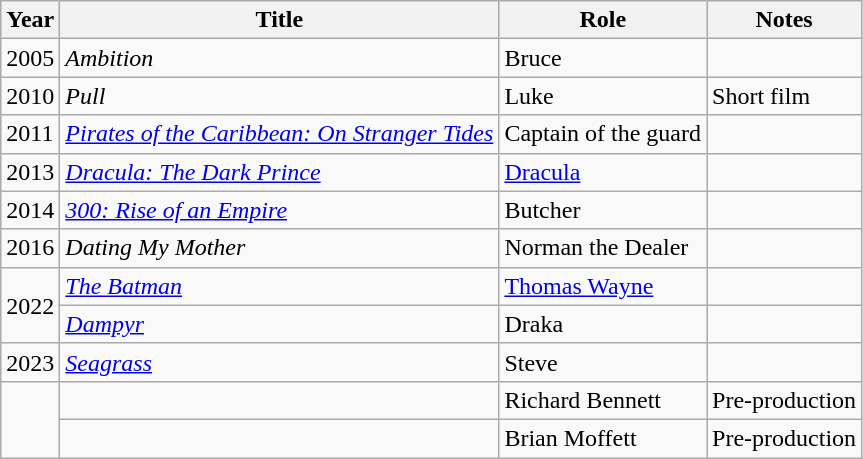<table class="wikitable sortable">
<tr>
<th>Year</th>
<th>Title</th>
<th>Role</th>
<th class="unsortable">Notes</th>
</tr>
<tr>
<td>2005</td>
<td><em>Ambition</em></td>
<td>Bruce</td>
<td></td>
</tr>
<tr>
<td>2010</td>
<td><em>Pull</em></td>
<td>Luke</td>
<td>Short film</td>
</tr>
<tr>
<td>2011</td>
<td><em><a href='#'>Pirates of the Caribbean: On Stranger Tides</a></em></td>
<td>Captain of the guard</td>
<td></td>
</tr>
<tr>
<td>2013</td>
<td><em><a href='#'>Dracula: The Dark Prince</a></em></td>
<td><a href='#'>Dracula</a></td>
<td></td>
</tr>
<tr>
<td>2014</td>
<td><em><a href='#'>300: Rise of an Empire</a></em></td>
<td>Butcher</td>
<td></td>
</tr>
<tr>
<td>2016</td>
<td><em>Dating My Mother</em></td>
<td>Norman the Dealer</td>
<td></td>
</tr>
<tr>
<td rowspan="2">2022</td>
<td><em><a href='#'>The Batman</a></em></td>
<td><a href='#'>Thomas Wayne</a></td>
<td></td>
</tr>
<tr>
<td><em><a href='#'>Dampyr</a></em></td>
<td>Draka</td>
<td></td>
</tr>
<tr>
<td>2023</td>
<td><em><a href='#'>Seagrass</a></em></td>
<td>Steve</td>
<td></td>
</tr>
<tr>
<td rowspan="2"></td>
<td></td>
<td>Richard Bennett</td>
<td>Pre-production</td>
</tr>
<tr>
<td></td>
<td>Brian Moffett</td>
<td>Pre-production</td>
</tr>
</table>
